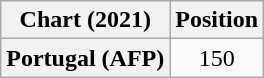<table class="wikitable plainrowheaders" style="text-align:center">
<tr>
<th scope="col">Chart (2021)</th>
<th scope="col">Position</th>
</tr>
<tr>
<th scope="row">Portugal (AFP)</th>
<td>150</td>
</tr>
</table>
